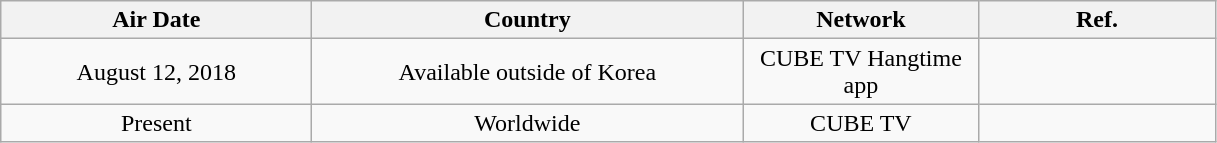<table class="wikitable" style="text-align:center;">
<tr>
<th width=200>Air Date</th>
<th width=280>Country</th>
<th width=150>Network</th>
<th width=150>Ref.</th>
</tr>
<tr>
<td>August 12, 2018</td>
<td>Available outside of Korea</td>
<td>CUBE TV Hangtime app</td>
<td></td>
</tr>
<tr>
<td>Present <br></td>
<td>Worldwide</td>
<td>CUBE TV</td>
<td></td>
</tr>
</table>
